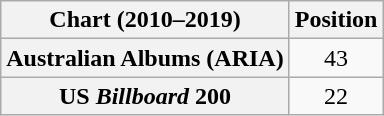<table class="wikitable sortable plainrowheaders" style="text-align:center">
<tr>
<th scope="col">Chart (2010–2019)</th>
<th scope="col">Position</th>
</tr>
<tr>
<th scope="row">Australian Albums (ARIA)</th>
<td>43</td>
</tr>
<tr>
<th scope="row">US <em>Billboard</em> 200</th>
<td>22</td>
</tr>
</table>
